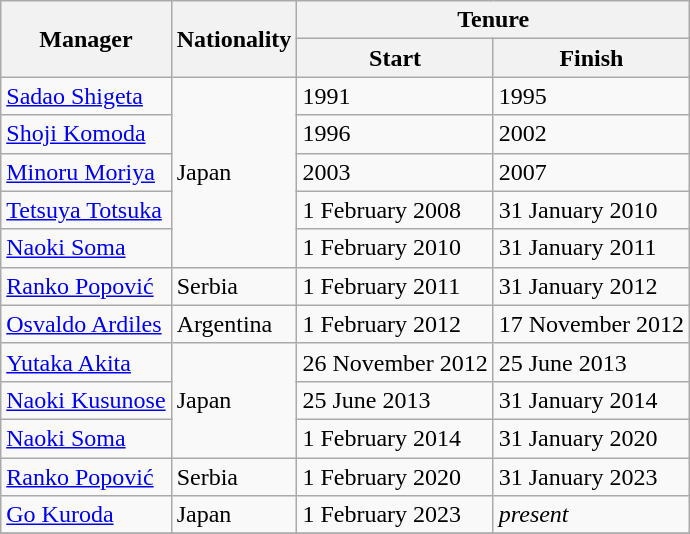<table class="wikitable">
<tr>
<th rowspan="2">Manager</th>
<th rowspan="2">Nationality</th>
<th colspan="2">Tenure</th>
</tr>
<tr>
<th>Start</th>
<th>Finish</th>
</tr>
<tr>
<td><a href='#'>Sadao Shigeta</a></td>
<td rowspan="5"> Japan</td>
<td>1991</td>
<td>1995<br></td>
</tr>
<tr>
<td><a href='#'>Shoji Komoda</a></td>
<td>1996</td>
<td>2002<br></td>
</tr>
<tr>
<td><a href='#'>Minoru Moriya</a></td>
<td>2003</td>
<td>2007<br></td>
</tr>
<tr>
<td><a href='#'>Tetsuya Totsuka</a></td>
<td>1 February 2008</td>
<td>31 January 2010<br></td>
</tr>
<tr>
<td><a href='#'>Naoki Soma</a></td>
<td>1 February 2010</td>
<td>31 January 2011<br></td>
</tr>
<tr>
<td><a href='#'>Ranko Popović</a></td>
<td> Serbia</td>
<td>1 February 2011</td>
<td>31 January 2012<br></td>
</tr>
<tr>
<td><a href='#'>Osvaldo Ardiles</a></td>
<td> Argentina</td>
<td>1 February 2012</td>
<td>17 November 2012<br></td>
</tr>
<tr>
<td><a href='#'>Yutaka Akita</a></td>
<td rowspan="3"> Japan</td>
<td>26 November 2012</td>
<td>25 June 2013<br></td>
</tr>
<tr>
<td><a href='#'>Naoki Kusunose</a></td>
<td>25 June 2013</td>
<td>31 January 2014<br></td>
</tr>
<tr>
<td><a href='#'>Naoki Soma</a></td>
<td>1 February 2014</td>
<td>31 January 2020<br></td>
</tr>
<tr>
<td><a href='#'>Ranko Popović</a></td>
<td> Serbia</td>
<td>1 February 2020</td>
<td>31 January 2023<br></td>
</tr>
<tr>
<td><a href='#'>Go Kuroda</a></td>
<td> Japan</td>
<td>1 February 2023</td>
<td><em>present</em><br></td>
</tr>
<tr>
</tr>
</table>
